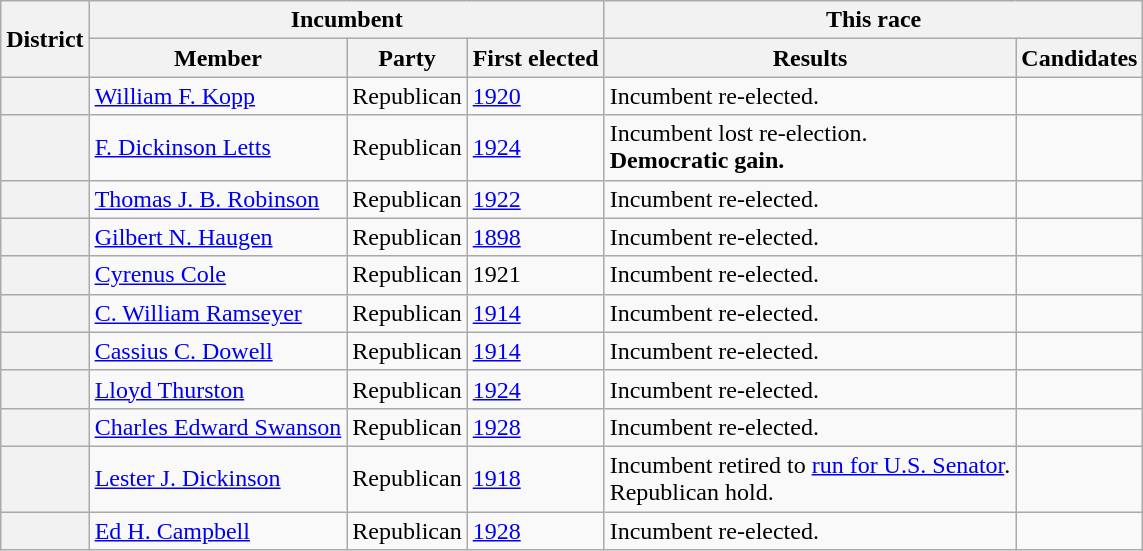<table class=wikitable>
<tr>
<th rowspan=2>District</th>
<th colspan=3>Incumbent</th>
<th colspan=2>This race</th>
</tr>
<tr>
<th>Member</th>
<th>Party</th>
<th>First elected</th>
<th>Results</th>
<th>Candidates</th>
</tr>
<tr>
<th></th>
<td><a href='#'>William F. Kopp</a></td>
<td>Republican</td>
<td><a href='#'>1920</a></td>
<td>Incumbent re-elected.</td>
<td nowrap></td>
</tr>
<tr>
<th></th>
<td><a href='#'>F. Dickinson Letts</a></td>
<td>Republican</td>
<td><a href='#'>1924</a></td>
<td>Incumbent lost re-election.<br><strong>Democratic gain.</strong></td>
<td nowrap></td>
</tr>
<tr>
<th></th>
<td><a href='#'>Thomas J. B. Robinson</a></td>
<td>Republican</td>
<td><a href='#'>1922</a></td>
<td>Incumbent re-elected.</td>
<td nowrap></td>
</tr>
<tr>
<th></th>
<td><a href='#'>Gilbert N. Haugen</a></td>
<td>Republican</td>
<td><a href='#'>1898</a></td>
<td>Incumbent re-elected.</td>
<td nowrap></td>
</tr>
<tr>
<th></th>
<td><a href='#'>Cyrenus Cole</a></td>
<td>Republican</td>
<td>1921</td>
<td>Incumbent re-elected.</td>
<td nowrap></td>
</tr>
<tr>
<th></th>
<td><a href='#'>C. William Ramseyer</a></td>
<td>Republican</td>
<td><a href='#'>1914</a></td>
<td>Incumbent re-elected.</td>
<td nowrap></td>
</tr>
<tr>
<th></th>
<td><a href='#'>Cassius C. Dowell</a></td>
<td>Republican</td>
<td><a href='#'>1914</a></td>
<td>Incumbent re-elected.</td>
<td nowrap></td>
</tr>
<tr>
<th></th>
<td><a href='#'>Lloyd Thurston</a></td>
<td>Republican</td>
<td><a href='#'>1924</a></td>
<td>Incumbent re-elected.</td>
<td nowrap></td>
</tr>
<tr>
<th></th>
<td><a href='#'>Charles Edward Swanson</a></td>
<td>Republican</td>
<td><a href='#'>1928</a></td>
<td>Incumbent re-elected.</td>
<td nowrap></td>
</tr>
<tr>
<th></th>
<td><a href='#'>Lester J. Dickinson</a></td>
<td>Republican</td>
<td><a href='#'>1918</a></td>
<td>Incumbent retired to <a href='#'>run for U.S. Senator</a>.<br>Republican hold.</td>
<td nowrap></td>
</tr>
<tr>
<th></th>
<td><a href='#'>Ed H. Campbell</a></td>
<td>Republican</td>
<td><a href='#'>1928</a></td>
<td>Incumbent re-elected.</td>
<td nowrap></td>
</tr>
</table>
